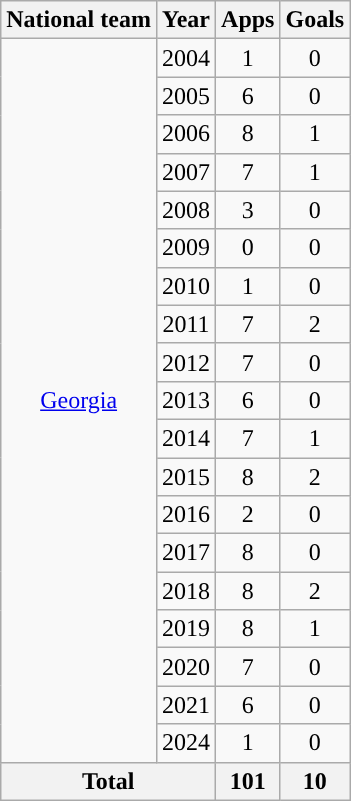<table class="wikitable" style="text-align:center">
<tr>
<th>National team</th>
<th>Year</th>
<th>Apps</th>
<th>Goals</th>
</tr>
<tr>
<td rowspan="19“"><a href='#'>Georgia</a></td>
<td>2004</td>
<td>1</td>
<td>0</td>
</tr>
<tr>
<td>2005</td>
<td>6</td>
<td>0</td>
</tr>
<tr>
<td>2006</td>
<td>8</td>
<td>1</td>
</tr>
<tr>
<td>2007</td>
<td>7</td>
<td>1</td>
</tr>
<tr>
<td>2008</td>
<td>3</td>
<td>0</td>
</tr>
<tr>
<td>2009</td>
<td>0</td>
<td>0</td>
</tr>
<tr>
<td>2010</td>
<td>1</td>
<td>0</td>
</tr>
<tr>
<td>2011</td>
<td>7</td>
<td>2</td>
</tr>
<tr>
<td>2012</td>
<td>7</td>
<td>0</td>
</tr>
<tr>
<td>2013</td>
<td>6</td>
<td>0</td>
</tr>
<tr>
<td>2014</td>
<td>7</td>
<td>1</td>
</tr>
<tr>
<td>2015</td>
<td>8</td>
<td>2</td>
</tr>
<tr>
<td>2016</td>
<td>2</td>
<td>0</td>
</tr>
<tr>
<td>2017</td>
<td>8</td>
<td>0</td>
</tr>
<tr>
<td>2018</td>
<td>8</td>
<td>2</td>
</tr>
<tr>
<td>2019</td>
<td>8</td>
<td>1</td>
</tr>
<tr>
<td>2020</td>
<td>7</td>
<td>0</td>
</tr>
<tr>
<td>2021</td>
<td>6</td>
<td>0</td>
</tr>
<tr>
<td>2024</td>
<td>1</td>
<td>0</td>
</tr>
<tr>
<th colspan="2">Total</th>
<th>101</th>
<th>10</th>
</tr>
</table>
